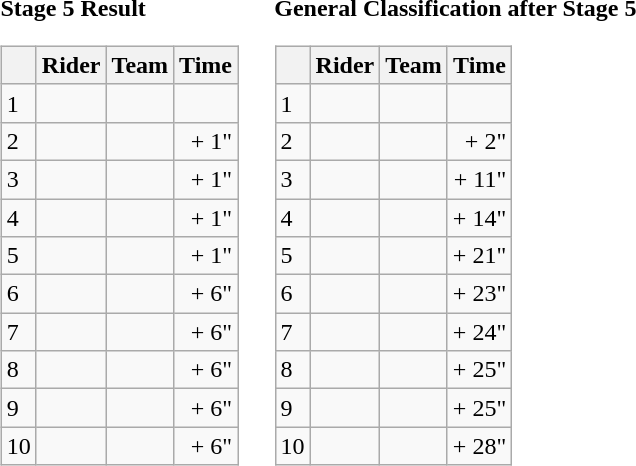<table>
<tr>
<td><strong>Stage 5 Result</strong><br><table class="wikitable">
<tr>
<th></th>
<th>Rider</th>
<th>Team</th>
<th>Time</th>
</tr>
<tr>
<td>1</td>
<td></td>
<td></td>
<td style="text-align:right;"></td>
</tr>
<tr>
<td>2</td>
<td></td>
<td></td>
<td style="text-align:right;">+ 1"</td>
</tr>
<tr>
<td>3</td>
<td></td>
<td></td>
<td style="text-align:right;">+ 1"</td>
</tr>
<tr>
<td>4</td>
<td></td>
<td></td>
<td style="text-align:right;">+ 1"</td>
</tr>
<tr>
<td>5</td>
<td> </td>
<td></td>
<td style="text-align:right;">+ 1"</td>
</tr>
<tr>
<td>6</td>
<td></td>
<td></td>
<td style="text-align:right;">+ 6"</td>
</tr>
<tr>
<td>7</td>
<td></td>
<td></td>
<td style="text-align:right;">+ 6"</td>
</tr>
<tr>
<td>8</td>
<td></td>
<td></td>
<td style="text-align:right;">+ 6"</td>
</tr>
<tr>
<td>9</td>
<td></td>
<td></td>
<td style="text-align:right;">+ 6"</td>
</tr>
<tr>
<td>10</td>
<td></td>
<td></td>
<td style="text-align:right;">+ 6"</td>
</tr>
</table>
</td>
<td></td>
<td><strong>General Classification after Stage 5</strong><br><table class="wikitable">
<tr>
<th></th>
<th>Rider</th>
<th>Team</th>
<th>Time</th>
</tr>
<tr>
<td>1</td>
<td> </td>
<td></td>
<td style="text-align:right;"></td>
</tr>
<tr>
<td>2</td>
<td></td>
<td></td>
<td style="text-align:right;">+ 2"</td>
</tr>
<tr>
<td>3</td>
<td></td>
<td></td>
<td style="text-align:right;">+ 11"</td>
</tr>
<tr>
<td>4</td>
<td></td>
<td></td>
<td style="text-align:right;">+ 14"</td>
</tr>
<tr>
<td>5</td>
<td></td>
<td></td>
<td style="text-align:right;">+ 21"</td>
</tr>
<tr>
<td>6</td>
<td></td>
<td></td>
<td style="text-align:right;">+ 23"</td>
</tr>
<tr>
<td>7</td>
<td></td>
<td></td>
<td style="text-align:right;">+ 24"</td>
</tr>
<tr>
<td>8</td>
<td></td>
<td></td>
<td style="text-align:right;">+ 25"</td>
</tr>
<tr>
<td>9</td>
<td></td>
<td></td>
<td style="text-align:right;">+ 25"</td>
</tr>
<tr>
<td>10</td>
<td></td>
<td></td>
<td style="text-align:right;">+ 28"</td>
</tr>
</table>
</td>
</tr>
</table>
